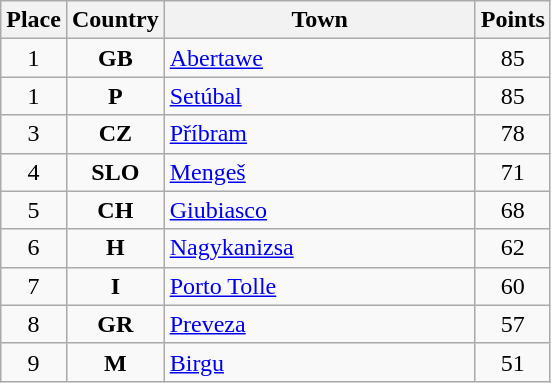<table class="wikitable" style="text-align;">
<tr>
<th width="25">Place</th>
<th width="25">Country</th>
<th width="200">Town</th>
<th width="25">Points</th>
</tr>
<tr>
<td align="center">1</td>
<td align="center"><strong>GB</strong></td>
<td align="left"><a href='#'>Abertawe</a></td>
<td align="center">85</td>
</tr>
<tr>
<td align="center">1</td>
<td align="center"><strong>P</strong></td>
<td align="left"><a href='#'>Setúbal</a></td>
<td align="center">85</td>
</tr>
<tr>
<td align="center">3</td>
<td align="center"><strong>CZ</strong></td>
<td align="left"><a href='#'>Příbram</a></td>
<td align="center">78</td>
</tr>
<tr>
<td align="center">4</td>
<td align="center"><strong>SLO</strong></td>
<td align="left"><a href='#'>Mengeš</a></td>
<td align="center">71</td>
</tr>
<tr>
<td align="center">5</td>
<td align="center"><strong>CH</strong></td>
<td align="left"><a href='#'>Giubiasco</a></td>
<td align="center">68</td>
</tr>
<tr>
<td align="center">6</td>
<td align="center"><strong>H</strong></td>
<td align="left"><a href='#'>Nagykanizsa</a></td>
<td align="center">62</td>
</tr>
<tr>
<td align="center">7</td>
<td align="center"><strong>I</strong></td>
<td align="left"><a href='#'>Porto Tolle</a></td>
<td align="center">60</td>
</tr>
<tr>
<td align="center">8</td>
<td align="center"><strong>GR</strong></td>
<td align="left"><a href='#'>Preveza</a></td>
<td align="center">57</td>
</tr>
<tr>
<td align="center">9</td>
<td align="center"><strong>M</strong></td>
<td align="left"><a href='#'>Birgu</a></td>
<td align="center">51</td>
</tr>
</table>
